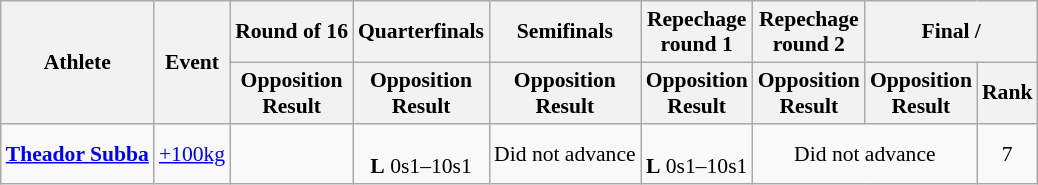<table class= wikitable style="font-size:90%">
<tr>
<th rowspan="2">Athlete</th>
<th rowspan="2">Event</th>
<th>Round of 16</th>
<th>Quarterfinals</th>
<th>Semifinals</th>
<th>Repechage <br>round 1</th>
<th>Repechage <br>round 2</th>
<th colspan="2">Final / </th>
</tr>
<tr>
<th>Opposition<br>Result</th>
<th>Opposition<br>Result</th>
<th>Opposition<br>Result</th>
<th>Opposition<br>Result</th>
<th>Opposition<br>Result</th>
<th>Opposition<br>Result</th>
<th>Rank</th>
</tr>
<tr align=center>
<td align=left><strong><a href='#'>Theador Subba</a></strong></td>
<td align=left><a href='#'>+100kg</a></td>
<td></td>
<td><br><strong>L</strong> 0s1–10s1 </td>
<td>Did not advance</td>
<td><br><strong>L</strong> 0s1–10s1 </td>
<td colspan="2">Did not advance</td>
<td>7</td>
</tr>
</table>
